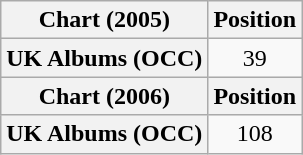<table class="wikitable plainrowheaders" style="text-align:center">
<tr>
<th scope="col">Chart (2005)</th>
<th scope="col">Position</th>
</tr>
<tr>
<th scope="row">UK Albums (OCC)</th>
<td>39</td>
</tr>
<tr>
<th scope="col">Chart (2006)</th>
<th scope="col">Position</th>
</tr>
<tr>
<th scope="row">UK Albums (OCC)</th>
<td>108</td>
</tr>
</table>
